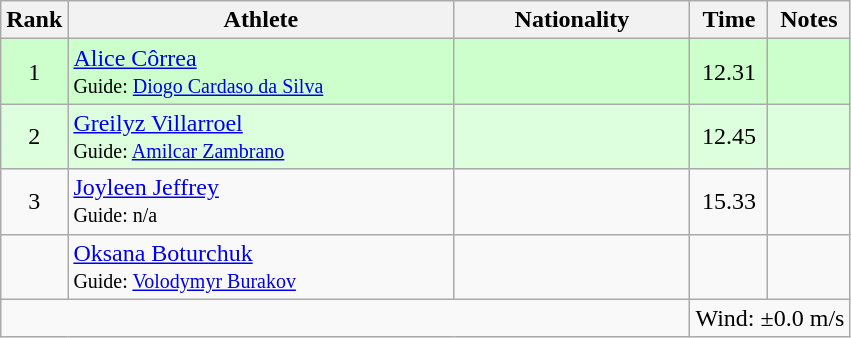<table class="wikitable sortable" style="text-align:center">
<tr>
<th>Rank</th>
<th width=250>Athlete</th>
<th width=150>Nationality</th>
<th>Time</th>
<th>Notes</th>
</tr>
<tr bgcolor=ccffcc>
<td>1</td>
<td align=left><a href='#'>Alice Côrrea</a><br><small>Guide: <a href='#'>Diogo Cardaso da Silva</a></small></td>
<td></td>
<td>12.31</td>
<td></td>
</tr>
<tr bgcolor=ddffdd>
<td>2</td>
<td align=left><a href='#'>Greilyz Villarroel</a><br><small>Guide: <a href='#'>Amilcar Zambrano</a></small></td>
<td align=left></td>
<td>12.45</td>
<td></td>
</tr>
<tr>
<td>3</td>
<td align=left><a href='#'>Joyleen Jeffrey</a><br><small>Guide: n/a</small></td>
<td align=left></td>
<td>15.33</td>
<td></td>
</tr>
<tr>
<td></td>
<td align=left><a href='#'>Oksana Boturchuk</a><br><small>Guide: <a href='#'>Volodymyr Burakov</a></small></td>
<td align=left></td>
<td></td>
<td></td>
</tr>
<tr>
<td colspan=3></td>
<td colspan="2" style="text-align:left;">Wind: ±0.0 m/s</td>
</tr>
</table>
